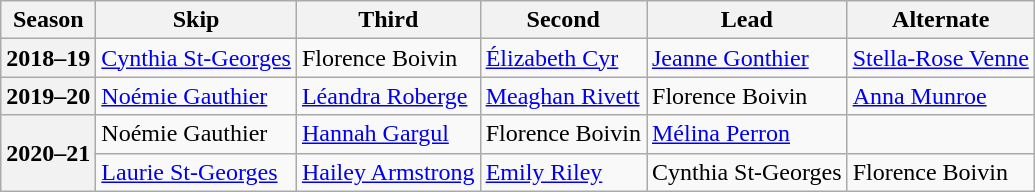<table class="wikitable">
<tr>
<th scope="col">Season</th>
<th scope="col">Skip</th>
<th scope="col">Third</th>
<th scope="col">Second</th>
<th scope="col">Lead</th>
<th scope="col">Alternate</th>
</tr>
<tr>
<th scope="row">2018–19</th>
<td><a href='#'>Cynthia St-Georges</a></td>
<td>Florence Boivin</td>
<td><a href='#'>Élizabeth Cyr</a></td>
<td><a href='#'>Jeanne Gonthier</a></td>
<td><a href='#'>Stella-Rose Venne</a></td>
</tr>
<tr>
<th scope="row">2019–20</th>
<td><a href='#'>Noémie Gauthier</a></td>
<td><a href='#'>Léandra Roberge</a></td>
<td><a href='#'>Meaghan Rivett</a></td>
<td>Florence Boivin</td>
<td><a href='#'>Anna Munroe</a></td>
</tr>
<tr>
<th scope="row" rowspan=2>2020–21</th>
<td>Noémie Gauthier</td>
<td><a href='#'>Hannah Gargul</a></td>
<td>Florence Boivin</td>
<td><a href='#'>Mélina Perron</a></td>
<td></td>
</tr>
<tr>
<td><a href='#'>Laurie St-Georges</a></td>
<td><a href='#'>Hailey Armstrong</a></td>
<td><a href='#'>Emily Riley</a></td>
<td>Cynthia St-Georges</td>
<td>Florence Boivin</td>
</tr>
</table>
